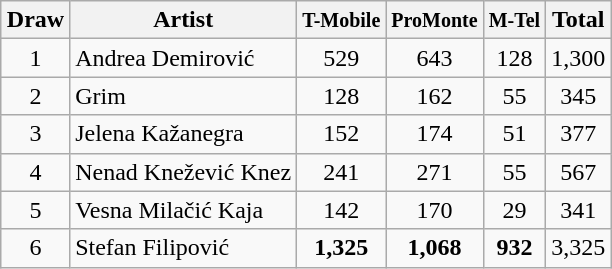<table class="wikitable collapsible nowraplinks plainrowheaders" style="margin: 1em auto 1em auto; text-align:center;">
<tr>
<th>Draw</th>
<th scope="col">Artist</th>
<th scope="col"><small>T-Mobile</small></th>
<th scope="col"><small>ProMonte</small></th>
<th scope="col"><small>M-Tel</small></th>
<th scope="col">Total</th>
</tr>
<tr>
<td>1</td>
<td align="left">Andrea Demirović</td>
<td>529</td>
<td>643</td>
<td>128</td>
<td>1,300</td>
</tr>
<tr>
<td>2</td>
<td align="left">Grim</td>
<td>128</td>
<td>162</td>
<td>55</td>
<td>345</td>
</tr>
<tr>
<td>3</td>
<td align="left">Jelena Kažanegra</td>
<td>152</td>
<td>174</td>
<td>51</td>
<td>377</td>
</tr>
<tr>
<td>4</td>
<td align="left">Nenad Knežević Knez</td>
<td>241</td>
<td>271</td>
<td>55</td>
<td>567</td>
</tr>
<tr>
<td>5</td>
<td align="left">Vesna Milačić Kaja</td>
<td>142</td>
<td>170</td>
<td>29</td>
<td>341</td>
</tr>
<tr>
<td>6</td>
<td align="left">Stefan Filipović</td>
<td><strong>1,325</strong></td>
<td><strong>1,068</strong></td>
<td><strong>932</strong></td>
<td>3,325</td>
</tr>
</table>
